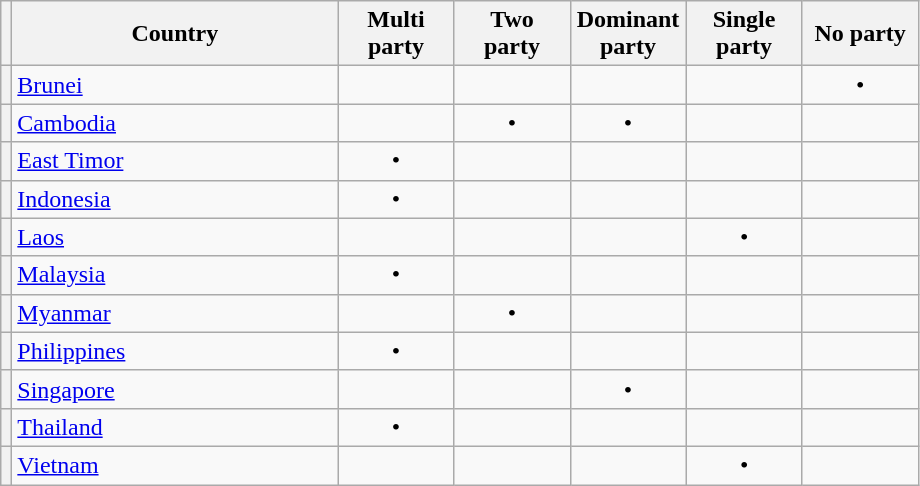<table class="wikitable" style="text-align:center">
<tr>
<th></th>
<th width="210">Country</th>
<th width="70">Multi party</th>
<th width="70">Two party</th>
<th width="70">Dominant party</th>
<th width="70">Single party</th>
<th width="70">No party</th>
</tr>
<tr>
<th></th>
<td style="text-align:left"><a href='#'>Brunei</a></td>
<td></td>
<td></td>
<td></td>
<td></td>
<td>•</td>
</tr>
<tr>
<th></th>
<td style="text-align:left"><a href='#'>Cambodia</a></td>
<td></td>
<td>•</td>
<td>•</td>
<td></td>
<td></td>
</tr>
<tr>
<th></th>
<td style="text-align:left"><a href='#'>East Timor</a></td>
<td>•</td>
<td></td>
<td></td>
<td></td>
<td></td>
</tr>
<tr>
<th></th>
<td style="text-align:left"><a href='#'>Indonesia</a></td>
<td>•</td>
<td></td>
<td></td>
<td></td>
<td></td>
</tr>
<tr>
<th></th>
<td style="text-align:left"><a href='#'>Laos</a></td>
<td></td>
<td></td>
<td></td>
<td>•</td>
<td></td>
</tr>
<tr>
<th></th>
<td style="text-align:left"><a href='#'>Malaysia</a></td>
<td>•</td>
<td></td>
<td></td>
<td></td>
<td></td>
</tr>
<tr>
<th></th>
<td style="text-align:left"><a href='#'>Myanmar</a></td>
<td></td>
<td>•</td>
<td></td>
<td></td>
<td></td>
</tr>
<tr>
<th></th>
<td style="text-align:left"><a href='#'>Philippines</a></td>
<td>•</td>
<td></td>
<td></td>
<td></td>
<td></td>
</tr>
<tr>
<th></th>
<td style="text-align:left"><a href='#'>Singapore</a></td>
<td></td>
<td></td>
<td>•</td>
<td></td>
<td></td>
</tr>
<tr>
<th></th>
<td style="text-align:left"><a href='#'>Thailand</a></td>
<td>•</td>
<td></td>
<td></td>
<td></td>
<td></td>
</tr>
<tr>
<th></th>
<td style="text-align:left"><a href='#'>Vietnam</a></td>
<td></td>
<td></td>
<td></td>
<td>•</td>
<td></td>
</tr>
</table>
